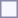<table style="border:1px solid #8888aa; background-color:#f7f8ff; padding:5px; font-size:95%; margin: 0px 12px 12px 0px;">
</table>
